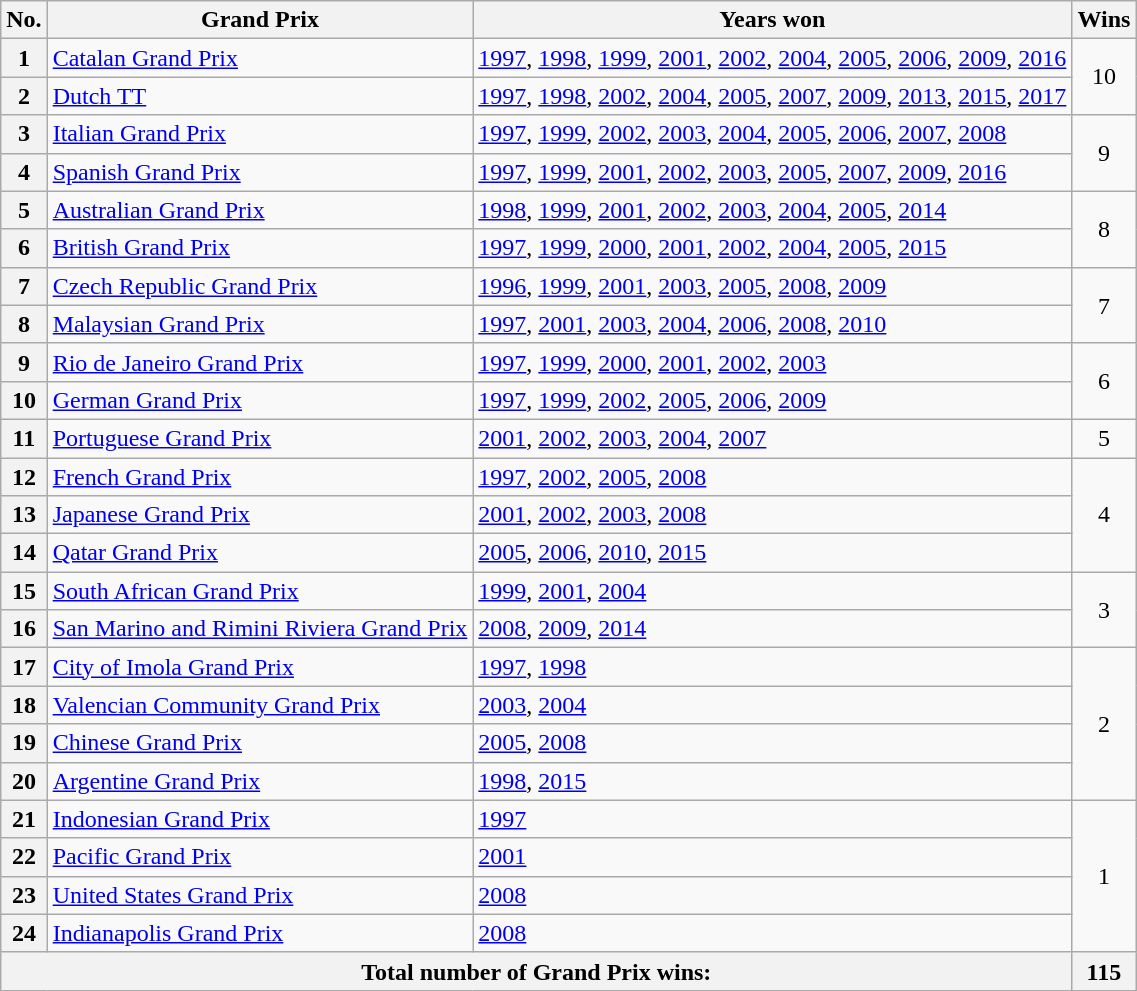<table class="wikitable">
<tr>
<th scope="col">No.</th>
<th>Grand Prix</th>
<th>Years won</th>
<th>Wins</th>
</tr>
<tr>
<th scope="row">1</th>
<td><a href='#'>Catalan Grand Prix</a></td>
<td><a href='#'>1997</a>, <a href='#'>1998</a>, <a href='#'>1999</a>, <a href='#'>2001</a>, <a href='#'>2002</a>, <a href='#'>2004</a>, <a href='#'>2005</a>, <a href='#'>2006</a>, <a href='#'>2009</a>, <a href='#'>2016</a></td>
<td rowspan="2" style="text-align:center;">10</td>
</tr>
<tr>
<th scope="row">2</th>
<td><a href='#'>Dutch TT</a></td>
<td><a href='#'>1997</a>, <a href='#'>1998</a>, <a href='#'>2002</a>, <a href='#'>2004</a>, <a href='#'>2005</a>, <a href='#'>2007</a>, <a href='#'>2009</a>, <a href='#'>2013</a>, <a href='#'>2015</a>, <a href='#'>2017</a></td>
</tr>
<tr>
<th scope="row">3</th>
<td><a href='#'>Italian Grand Prix</a></td>
<td><a href='#'>1997</a>, <a href='#'>1999</a>, <a href='#'>2002</a>, <a href='#'>2003</a>, <a href='#'>2004</a>, <a href='#'>2005</a>, <a href='#'>2006</a>, <a href='#'>2007</a>, <a href='#'>2008</a></td>
<td rowspan="2" style="text-align:center;">9</td>
</tr>
<tr>
<th scope="row">4</th>
<td><a href='#'>Spanish Grand Prix</a></td>
<td><a href='#'>1997</a>, <a href='#'>1999</a>, <a href='#'>2001</a>, <a href='#'>2002</a>, <a href='#'>2003</a>, <a href='#'>2005</a>, <a href='#'>2007</a>, <a href='#'>2009</a>, <a href='#'>2016</a></td>
</tr>
<tr>
<th scope="row">5</th>
<td><a href='#'>Australian Grand Prix</a></td>
<td><a href='#'>1998</a>, <a href='#'>1999</a>, <a href='#'>2001</a>, <a href='#'>2002</a>, <a href='#'>2003</a>, <a href='#'>2004</a>, <a href='#'>2005</a>, <a href='#'>2014</a></td>
<td rowspan="2" style="text-align:center;">8</td>
</tr>
<tr>
<th scope="row">6</th>
<td><a href='#'>British Grand Prix</a></td>
<td><a href='#'>1997</a>, <a href='#'>1999</a>, <a href='#'>2000</a>, <a href='#'>2001</a>, <a href='#'>2002</a>, <a href='#'>2004</a>, <a href='#'>2005</a>, <a href='#'>2015</a></td>
</tr>
<tr>
<th scope="row">7</th>
<td><a href='#'>Czech Republic Grand Prix</a></td>
<td><a href='#'>1996</a>, <a href='#'>1999</a>, <a href='#'>2001</a>, <a href='#'>2003</a>, <a href='#'>2005</a>, <a href='#'>2008</a>, <a href='#'>2009</a></td>
<td rowspan="2" style="text-align:center;">7</td>
</tr>
<tr>
<th scope="row">8</th>
<td><a href='#'>Malaysian Grand Prix</a></td>
<td><a href='#'>1997</a>, <a href='#'>2001</a>, <a href='#'>2003</a>, <a href='#'>2004</a>, <a href='#'>2006</a>, <a href='#'>2008</a>, <a href='#'>2010</a></td>
</tr>
<tr>
<th scope="row">9</th>
<td><a href='#'>Rio de Janeiro Grand Prix</a></td>
<td><a href='#'>1997</a>, <a href='#'>1999</a>, <a href='#'>2000</a>, <a href='#'>2001</a>, <a href='#'>2002</a>, <a href='#'>2003</a></td>
<td rowspan="2" style="text-align:center;">6</td>
</tr>
<tr>
<th scope="row">10</th>
<td><a href='#'>German Grand Prix</a></td>
<td><a href='#'>1997</a>, <a href='#'>1999</a>, <a href='#'>2002</a>, <a href='#'>2005</a>, <a href='#'>2006</a>, <a href='#'>2009</a></td>
</tr>
<tr>
<th scope="row">11</th>
<td><a href='#'>Portuguese Grand Prix</a></td>
<td><a href='#'>2001</a>, <a href='#'>2002</a>, <a href='#'>2003</a>, <a href='#'>2004</a>, <a href='#'>2007</a></td>
<td style="text-align:center;">5</td>
</tr>
<tr>
<th scope="row">12</th>
<td><a href='#'>French Grand Prix</a></td>
<td><a href='#'>1997</a>, <a href='#'>2002</a>, <a href='#'>2005</a>, <a href='#'>2008</a></td>
<td rowspan="3" style="text-align:center;">4</td>
</tr>
<tr>
<th scope="row">13</th>
<td><a href='#'>Japanese Grand Prix</a></td>
<td><a href='#'>2001</a>, <a href='#'>2002</a>, <a href='#'>2003</a>, <a href='#'>2008</a></td>
</tr>
<tr>
<th scope="row">14</th>
<td><a href='#'>Qatar Grand Prix</a></td>
<td><a href='#'>2005</a>, <a href='#'>2006</a>, <a href='#'>2010</a>, <a href='#'>2015</a></td>
</tr>
<tr>
<th scope="row">15</th>
<td><a href='#'>South African Grand Prix</a></td>
<td><a href='#'>1999</a>, <a href='#'>2001</a>, <a href='#'>2004</a></td>
<td rowspan="2" style="text-align:center;">3</td>
</tr>
<tr>
<th scope="row">16</th>
<td><a href='#'>San Marino and Rimini Riviera Grand Prix</a></td>
<td><a href='#'>2008</a>, <a href='#'>2009</a>, <a href='#'>2014</a></td>
</tr>
<tr>
<th scope="row">17</th>
<td><a href='#'>City of Imola Grand Prix</a></td>
<td><a href='#'>1997</a>, <a href='#'>1998</a></td>
<td rowspan="4" style="text-align:center;">2</td>
</tr>
<tr>
<th scope="row">18</th>
<td><a href='#'>Valencian Community Grand Prix</a></td>
<td><a href='#'>2003</a>, <a href='#'>2004</a></td>
</tr>
<tr>
<th scope="row">19</th>
<td><a href='#'>Chinese Grand Prix</a></td>
<td><a href='#'>2005</a>, <a href='#'>2008</a></td>
</tr>
<tr>
<th scope="row">20</th>
<td><a href='#'>Argentine Grand Prix</a></td>
<td><a href='#'>1998</a>, <a href='#'>2015</a></td>
</tr>
<tr>
<th scope="row">21</th>
<td><a href='#'>Indonesian Grand Prix</a></td>
<td><a href='#'>1997</a></td>
<td rowspan="4" style="text-align:center;">1</td>
</tr>
<tr>
<th scope="row">22</th>
<td><a href='#'>Pacific Grand Prix</a></td>
<td><a href='#'>2001</a></td>
</tr>
<tr>
<th scope="row">23</th>
<td><a href='#'>United States Grand Prix</a></td>
<td><a href='#'>2008</a></td>
</tr>
<tr>
<th scope="row">24</th>
<td><a href='#'>Indianapolis Grand Prix</a></td>
<td><a href='#'>2008</a></td>
</tr>
<tr>
<th colspan="3">Total number of Grand Prix wins:</th>
<th scope="row">115</th>
</tr>
</table>
